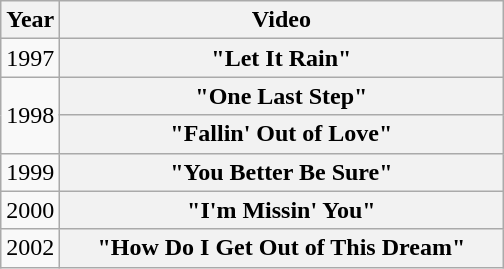<table class="wikitable plainrowheaders">
<tr>
<th>Year</th>
<th style="width:18em;">Video</th>
</tr>
<tr>
<td>1997</td>
<th scope="row">"Let It Rain"</th>
</tr>
<tr>
<td rowspan="2">1998</td>
<th scope="row">"One Last Step"</th>
</tr>
<tr>
<th scope="row">"Fallin' Out of Love"</th>
</tr>
<tr>
<td>1999</td>
<th scope="row">"You Better Be Sure"</th>
</tr>
<tr>
<td>2000</td>
<th scope="row">"I'm Missin' You"</th>
</tr>
<tr>
<td>2002</td>
<th scope="row">"How Do I Get Out of This Dream"</th>
</tr>
</table>
